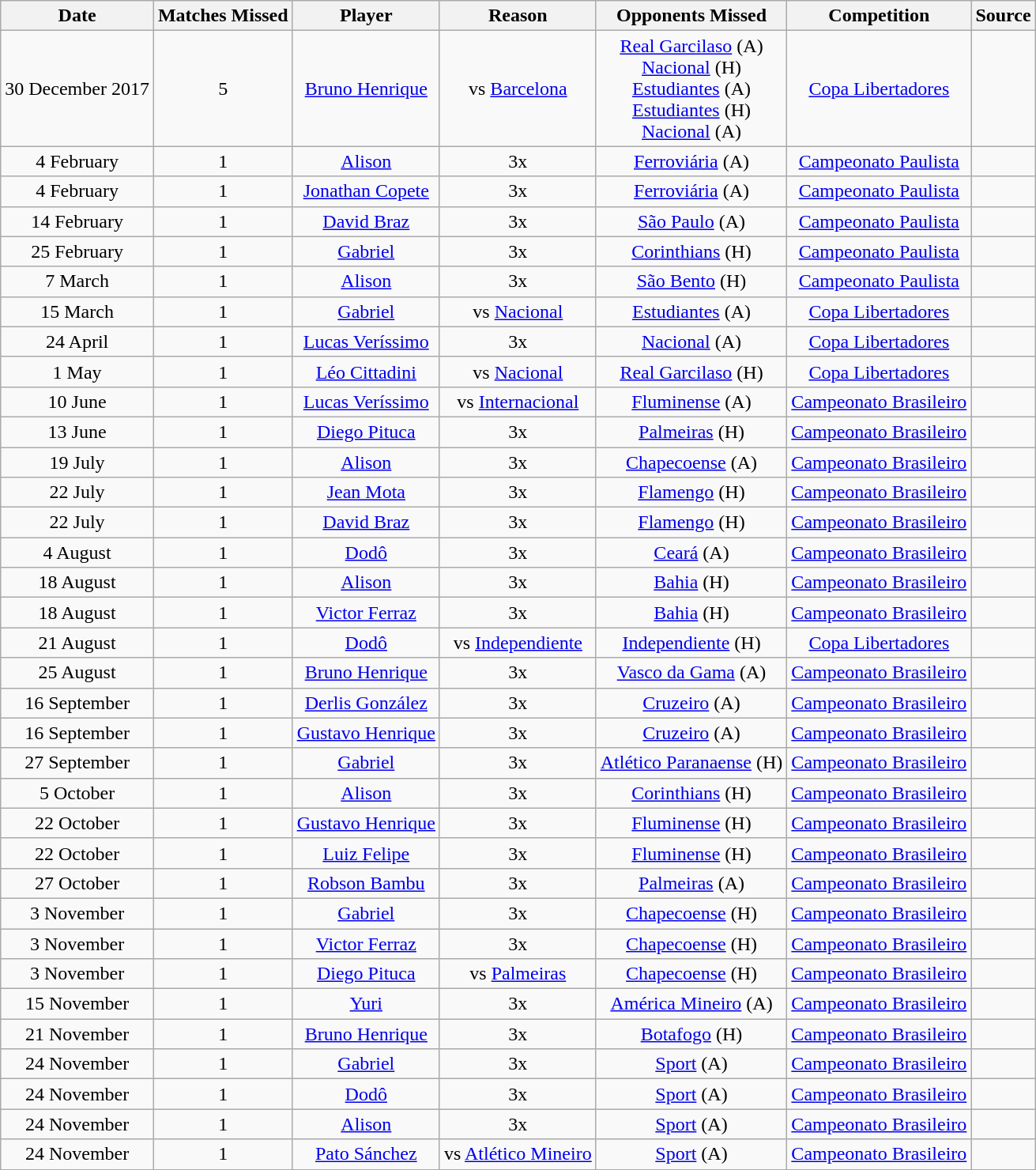<table class="wikitable" style="text-align: center">
<tr>
<th>Date</th>
<th>Matches Missed</th>
<th>Player</th>
<th>Reason</th>
<th>Opponents Missed</th>
<th>Competition</th>
<th>Source</th>
</tr>
<tr>
<td>30 December 2017</td>
<td>5</td>
<td><a href='#'>Bruno Henrique</a></td>
<td> vs <a href='#'>Barcelona</a> </td>
<td><a href='#'>Real Garcilaso</a>  (A)<br><a href='#'>Nacional</a>  (H)<br><a href='#'>Estudiantes</a>  (A)<br><a href='#'>Estudiantes</a>  (H)<br><a href='#'>Nacional</a>  (A)</td>
<td><a href='#'>Copa Libertadores</a></td>
<td></td>
</tr>
<tr>
<td>4 February</td>
<td>1</td>
<td><a href='#'>Alison</a></td>
<td>3x </td>
<td><a href='#'>Ferroviária</a> (A)</td>
<td><a href='#'>Campeonato Paulista</a></td>
<td></td>
</tr>
<tr>
<td>4 February</td>
<td>1</td>
<td><a href='#'>Jonathan Copete</a></td>
<td>3x </td>
<td><a href='#'>Ferroviária</a> (A)</td>
<td><a href='#'>Campeonato Paulista</a></td>
<td></td>
</tr>
<tr>
<td>14 February</td>
<td>1</td>
<td><a href='#'>David Braz</a></td>
<td>3x </td>
<td><a href='#'>São Paulo</a> (A)</td>
<td><a href='#'>Campeonato Paulista</a></td>
<td></td>
</tr>
<tr>
<td>25 February</td>
<td>1</td>
<td><a href='#'>Gabriel</a></td>
<td>3x </td>
<td><a href='#'>Corinthians</a> (H)</td>
<td><a href='#'>Campeonato Paulista</a></td>
<td></td>
</tr>
<tr>
<td>7 March</td>
<td>1</td>
<td><a href='#'>Alison</a></td>
<td>3x </td>
<td><a href='#'>São Bento</a> (H)</td>
<td><a href='#'>Campeonato Paulista</a></td>
<td></td>
</tr>
<tr>
<td>15 March</td>
<td>1</td>
<td><a href='#'>Gabriel</a></td>
<td> vs <a href='#'>Nacional</a> </td>
<td><a href='#'>Estudiantes</a>  (A)</td>
<td><a href='#'>Copa Libertadores</a></td>
<td></td>
</tr>
<tr>
<td>24 April</td>
<td>1</td>
<td><a href='#'>Lucas Veríssimo</a></td>
<td>3x </td>
<td><a href='#'>Nacional</a>  (A)</td>
<td><a href='#'>Copa Libertadores</a></td>
<td></td>
</tr>
<tr>
<td>1 May</td>
<td>1</td>
<td><a href='#'>Léo Cittadini</a></td>
<td> vs <a href='#'>Nacional</a> </td>
<td><a href='#'>Real Garcilaso</a>  (H)</td>
<td><a href='#'>Copa Libertadores</a></td>
<td></td>
</tr>
<tr>
<td>10 June</td>
<td>1</td>
<td><a href='#'>Lucas Veríssimo</a></td>
<td> vs <a href='#'>Internacional</a></td>
<td><a href='#'>Fluminense</a> (A)</td>
<td><a href='#'>Campeonato Brasileiro</a></td>
<td></td>
</tr>
<tr>
<td>13 June</td>
<td>1</td>
<td><a href='#'>Diego Pituca</a></td>
<td>3x </td>
<td><a href='#'>Palmeiras</a> (H)</td>
<td><a href='#'>Campeonato Brasileiro</a></td>
<td></td>
</tr>
<tr>
<td>19 July</td>
<td>1</td>
<td><a href='#'>Alison</a></td>
<td>3x </td>
<td><a href='#'>Chapecoense</a> (A)</td>
<td><a href='#'>Campeonato Brasileiro</a></td>
<td></td>
</tr>
<tr>
<td>22 July</td>
<td>1</td>
<td><a href='#'>Jean Mota</a></td>
<td>3x </td>
<td><a href='#'>Flamengo</a> (H)</td>
<td><a href='#'>Campeonato Brasileiro</a></td>
<td></td>
</tr>
<tr>
<td>22 July</td>
<td>1</td>
<td><a href='#'>David Braz</a></td>
<td>3x </td>
<td><a href='#'>Flamengo</a> (H)</td>
<td><a href='#'>Campeonato Brasileiro</a></td>
<td></td>
</tr>
<tr>
<td>4 August</td>
<td>1</td>
<td><a href='#'>Dodô</a></td>
<td>3x </td>
<td><a href='#'>Ceará</a> (A)</td>
<td><a href='#'>Campeonato Brasileiro</a></td>
<td></td>
</tr>
<tr>
<td>18 August</td>
<td>1</td>
<td><a href='#'>Alison</a></td>
<td>3x </td>
<td><a href='#'>Bahia</a> (H)</td>
<td><a href='#'>Campeonato Brasileiro</a></td>
<td></td>
</tr>
<tr>
<td>18 August</td>
<td>1</td>
<td><a href='#'>Victor Ferraz</a></td>
<td>3x </td>
<td><a href='#'>Bahia</a> (H)</td>
<td><a href='#'>Campeonato Brasileiro</a></td>
<td></td>
</tr>
<tr>
<td>21 August</td>
<td>1</td>
<td><a href='#'>Dodô</a></td>
<td> vs <a href='#'>Independiente</a> </td>
<td><a href='#'>Independiente</a> (H)</td>
<td><a href='#'>Copa Libertadores</a></td>
<td></td>
</tr>
<tr>
<td>25 August</td>
<td>1</td>
<td><a href='#'>Bruno Henrique</a></td>
<td>3x </td>
<td><a href='#'>Vasco da Gama</a> (A)</td>
<td><a href='#'>Campeonato Brasileiro</a></td>
<td></td>
</tr>
<tr>
<td>16 September</td>
<td>1</td>
<td><a href='#'>Derlis González</a></td>
<td>3x </td>
<td><a href='#'>Cruzeiro</a> (A)</td>
<td><a href='#'>Campeonato Brasileiro</a></td>
<td></td>
</tr>
<tr>
<td>16 September</td>
<td>1</td>
<td><a href='#'>Gustavo Henrique</a></td>
<td>3x </td>
<td><a href='#'>Cruzeiro</a> (A)</td>
<td><a href='#'>Campeonato Brasileiro</a></td>
<td></td>
</tr>
<tr>
<td>27 September</td>
<td>1</td>
<td><a href='#'>Gabriel</a></td>
<td>3x </td>
<td><a href='#'>Atlético Paranaense</a> (H)</td>
<td><a href='#'>Campeonato Brasileiro</a></td>
<td></td>
</tr>
<tr>
<td>5 October</td>
<td>1</td>
<td><a href='#'>Alison</a></td>
<td>3x </td>
<td><a href='#'>Corinthians</a> (H)</td>
<td><a href='#'>Campeonato Brasileiro</a></td>
<td></td>
</tr>
<tr>
<td>22 October</td>
<td>1</td>
<td><a href='#'>Gustavo Henrique</a></td>
<td>3x </td>
<td><a href='#'>Fluminense</a> (H)</td>
<td><a href='#'>Campeonato Brasileiro</a></td>
<td></td>
</tr>
<tr>
<td>22 October</td>
<td>1</td>
<td><a href='#'>Luiz Felipe</a></td>
<td>3x </td>
<td><a href='#'>Fluminense</a> (H)</td>
<td><a href='#'>Campeonato Brasileiro</a></td>
<td></td>
</tr>
<tr>
<td>27 October</td>
<td>1</td>
<td><a href='#'>Robson Bambu</a></td>
<td>3x </td>
<td><a href='#'>Palmeiras</a> (A)</td>
<td><a href='#'>Campeonato Brasileiro</a></td>
<td></td>
</tr>
<tr>
<td>3 November</td>
<td>1</td>
<td><a href='#'>Gabriel</a></td>
<td>3x </td>
<td><a href='#'>Chapecoense</a> (H)</td>
<td><a href='#'>Campeonato Brasileiro</a></td>
<td></td>
</tr>
<tr>
<td>3 November</td>
<td>1</td>
<td><a href='#'>Victor Ferraz</a></td>
<td>3x </td>
<td><a href='#'>Chapecoense</a> (H)</td>
<td><a href='#'>Campeonato Brasileiro</a></td>
<td></td>
</tr>
<tr>
<td>3 November</td>
<td>1</td>
<td><a href='#'>Diego Pituca</a></td>
<td> vs <a href='#'>Palmeiras</a></td>
<td><a href='#'>Chapecoense</a> (H)</td>
<td><a href='#'>Campeonato Brasileiro</a></td>
<td></td>
</tr>
<tr>
<td>15 November</td>
<td>1</td>
<td><a href='#'>Yuri</a></td>
<td>3x </td>
<td><a href='#'>América Mineiro</a> (A)</td>
<td><a href='#'>Campeonato Brasileiro</a></td>
<td></td>
</tr>
<tr>
<td>21 November</td>
<td>1</td>
<td><a href='#'>Bruno Henrique</a></td>
<td>3x </td>
<td><a href='#'>Botafogo</a> (H)</td>
<td><a href='#'>Campeonato Brasileiro</a></td>
<td></td>
</tr>
<tr>
<td>24 November</td>
<td>1</td>
<td><a href='#'>Gabriel</a></td>
<td>3x </td>
<td><a href='#'>Sport</a> (A)</td>
<td><a href='#'>Campeonato Brasileiro</a></td>
<td></td>
</tr>
<tr>
<td>24 November</td>
<td>1</td>
<td><a href='#'>Dodô</a></td>
<td>3x </td>
<td><a href='#'>Sport</a> (A)</td>
<td><a href='#'>Campeonato Brasileiro</a></td>
<td></td>
</tr>
<tr>
<td>24 November</td>
<td>1</td>
<td><a href='#'>Alison</a></td>
<td>3x </td>
<td><a href='#'>Sport</a> (A)</td>
<td><a href='#'>Campeonato Brasileiro</a></td>
<td></td>
</tr>
<tr>
<td>24 November</td>
<td>1</td>
<td><a href='#'>Pato Sánchez</a></td>
<td> vs <a href='#'>Atlético Mineiro</a></td>
<td><a href='#'>Sport</a> (A)</td>
<td><a href='#'>Campeonato Brasileiro</a></td>
<td></td>
</tr>
<tr>
</tr>
</table>
